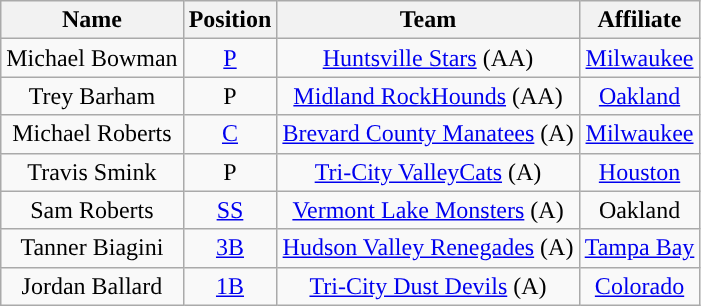<table class="wikitable" style="text-align:center">
<tr>
<th>Name</th>
<th>Position</th>
<th>Team</th>
<th>Affiliate</th>
</tr>
<tr>
<td>Michael Bowman</td>
<td><a href='#'>P</a></td>
<td><a href='#'>Huntsville Stars</a> (AA)</td>
<td><a href='#'>Milwaukee</a></td>
</tr>
<tr>
<td>Trey Barham</td>
<td>P</td>
<td><a href='#'>Midland RockHounds</a> (AA)</td>
<td><a href='#'>Oakland</a></td>
</tr>
<tr>
<td>Michael Roberts</td>
<td><a href='#'>C</a></td>
<td><a href='#'>Brevard County Manatees</a> (A)</td>
<td><a href='#'>Milwaukee</a></td>
</tr>
<tr>
<td>Travis Smink</td>
<td>P</td>
<td><a href='#'>Tri-City ValleyCats</a> (A)</td>
<td><a href='#'>Houston</a></td>
</tr>
<tr>
<td>Sam Roberts</td>
<td><a href='#'>SS</a></td>
<td><a href='#'>Vermont Lake Monsters</a> (A)</td>
<td>Oakland</td>
</tr>
<tr>
<td>Tanner Biagini</td>
<td><a href='#'>3B</a></td>
<td><a href='#'>Hudson Valley Renegades</a> (A)</td>
<td><a href='#'>Tampa Bay</a></td>
</tr>
<tr>
<td>Jordan Ballard</td>
<td><a href='#'>1B</a></td>
<td><a href='#'>Tri-City Dust Devils</a> (A)</td>
<td><a href='#'>Colorado</a></td>
</tr>
</table>
